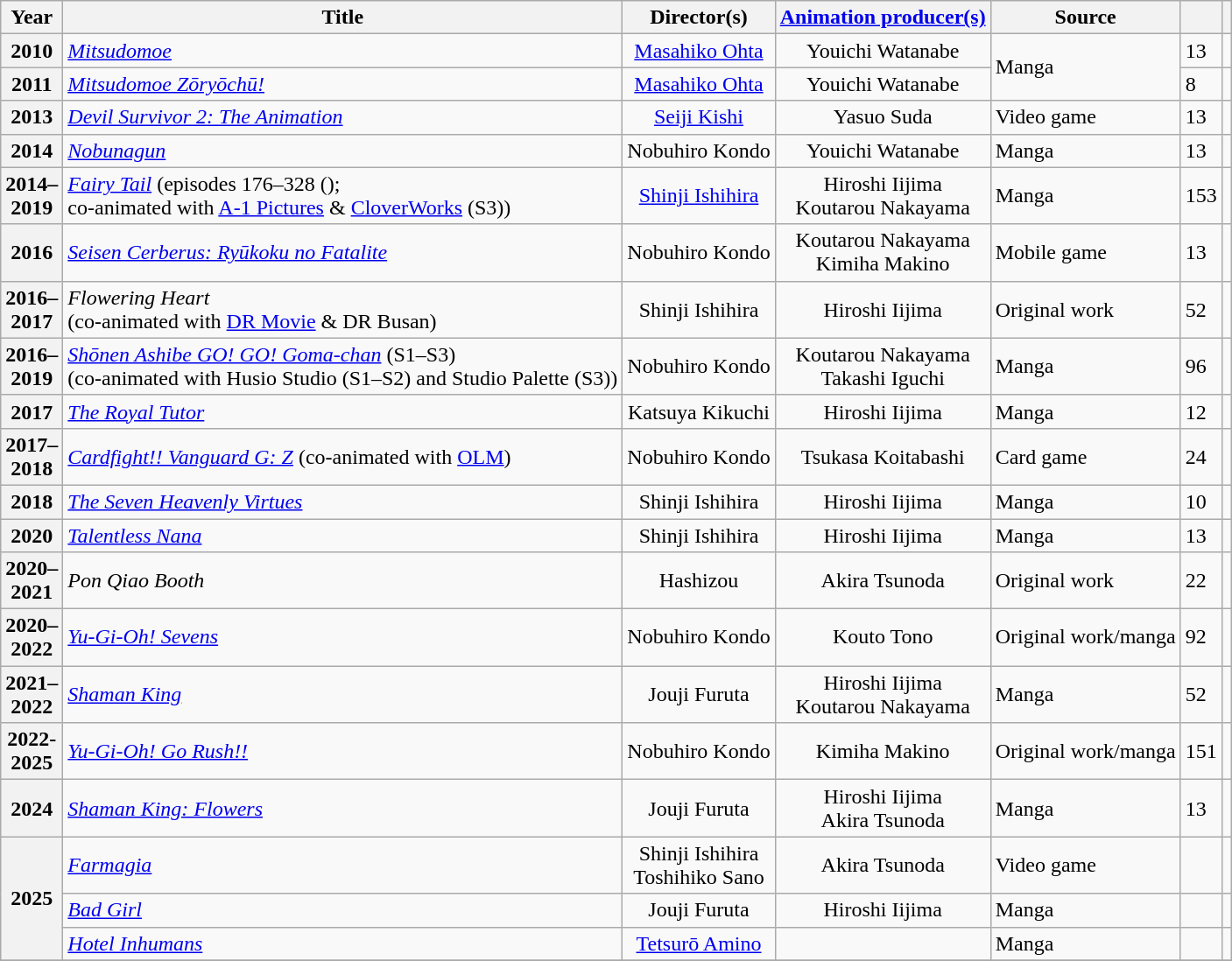<table class="wikitable sortable plainrowheaders">
<tr>
<th scope="col" class="unsortable" width=10>Year</th>
<th scope="col">Title</th>
<th scope="col">Director(s)</th>
<th scope="col"><a href='#'>Animation producer(s)</a></th>
<th scope="col">Source</th>
<th scope="col"></th>
<th scope="col" class="unsortable"></th>
</tr>
<tr>
<th scope="row">2010</th>
<td><em><a href='#'>Mitsudomoe</a></em></td>
<td style=text-align:center><a href='#'>Masahiko Ohta</a></td>
<td style=text-align:center>Youichi Watanabe</td>
<td rowspan="2">Manga</td>
<td>13</td>
<td></td>
</tr>
<tr>
<th scope="row">2011</th>
<td><em><a href='#'>Mitsudomoe Zōryōchū!</a></em></td>
<td style=text-align:center><a href='#'>Masahiko Ohta</a></td>
<td style=text-align:center>Youichi Watanabe</td>
<td>8</td>
<td></td>
</tr>
<tr>
<th scope="row">2013</th>
<td><em><a href='#'>Devil Survivor 2: The Animation</a></em></td>
<td style=text-align:center><a href='#'>Seiji Kishi</a></td>
<td style=text-align:center>Yasuo Suda</td>
<td>Video game</td>
<td>13</td>
<td></td>
</tr>
<tr>
<th scope="row">2014</th>
<td><em><a href='#'>Nobunagun</a></em></td>
<td style=text-align:center>Nobuhiro Kondo</td>
<td style=text-align:center>Youichi Watanabe</td>
<td>Manga</td>
<td>13</td>
<td></td>
</tr>
<tr>
<th scope="row">2014–2019</th>
<td><em><a href='#'>Fairy Tail</a></em> (episodes 176–328 ();<br>co-animated with <a href='#'>A-1 Pictures</a> & <a href='#'>CloverWorks</a> (S3))</td>
<td style=text-align:center><a href='#'>Shinji Ishihira</a></td>
<td style=text-align:center>Hiroshi Iijima<br>Koutarou Nakayama</td>
<td>Manga</td>
<td>153</td>
<td></td>
</tr>
<tr>
<th scope="row">2016</th>
<td><em><a href='#'>Seisen Cerberus: Ryūkoku no Fatalite</a></em></td>
<td style=text-align:center>Nobuhiro Kondo</td>
<td style=text-align:center>Koutarou Nakayama<br>Kimiha Makino</td>
<td>Mobile game</td>
<td>13</td>
<td></td>
</tr>
<tr>
<th scope="row">2016–2017</th>
<td><em>Flowering Heart</em><br>(co-animated with <a href='#'>DR Movie</a> & DR Busan)</td>
<td style=text-align:center>Shinji Ishihira</td>
<td style=text-align:center>Hiroshi Iijima</td>
<td>Original work</td>
<td>52</td>
<td></td>
</tr>
<tr>
<th scope="row">2016–2019</th>
<td><em><a href='#'>Shōnen Ashibe GO! GO! Goma-chan</a></em> (S1–S3)<br>(co-animated with Husio Studio (S1–S2) and Studio Palette (S3))</td>
<td style=text-align:center>Nobuhiro Kondo</td>
<td style=text-align:center>Koutarou Nakayama<br>Takashi Iguchi</td>
<td>Manga</td>
<td>96</td>
<td></td>
</tr>
<tr>
<th scope="row">2017</th>
<td><em><a href='#'>The Royal Tutor</a></em></td>
<td style=text-align:center>Katsuya Kikuchi</td>
<td style=text-align:center>Hiroshi Iijima</td>
<td>Manga</td>
<td>12</td>
<td></td>
</tr>
<tr>
<th scope="row">2017–2018</th>
<td><em><a href='#'>Cardfight!! Vanguard G: Z</a></em> (co-animated with <a href='#'>OLM</a>)</td>
<td style=text-align:center>Nobuhiro Kondo</td>
<td style=text-align:center>Tsukasa Koitabashi</td>
<td>Card game</td>
<td>24</td>
<td></td>
</tr>
<tr>
<th scope="row">2018</th>
<td><em><a href='#'>The Seven Heavenly Virtues</a></em></td>
<td style=text-align:center>Shinji Ishihira</td>
<td style=text-align:center>Hiroshi Iijima</td>
<td>Manga</td>
<td>10</td>
<td></td>
</tr>
<tr>
<th scope="row">2020</th>
<td><em><a href='#'>Talentless Nana</a></em></td>
<td style=text-align:center>Shinji Ishihira</td>
<td style=text-align:center>Hiroshi Iijima</td>
<td>Manga</td>
<td>13</td>
<td></td>
</tr>
<tr>
<th scope="row">2020–2021</th>
<td><em>Pon Qiao Booth</em></td>
<td style=text-align:center>Hashizou</td>
<td style=text-align:center>Akira Tsunoda</td>
<td>Original work</td>
<td>22</td>
<td></td>
</tr>
<tr>
<th scope="row">2020–2022</th>
<td><em><a href='#'>Yu-Gi-Oh! Sevens</a></em></td>
<td style=text-align:center>Nobuhiro Kondo</td>
<td style=text-align:center>Kouto Tono</td>
<td>Original work/manga</td>
<td>92</td>
<td></td>
</tr>
<tr>
<th scope="row">2021–2022</th>
<td><em><a href='#'>Shaman King</a></em></td>
<td style=text-align:center>Jouji Furuta</td>
<td style=text-align:center>Hiroshi Iijima<br>Koutarou Nakayama</td>
<td>Manga</td>
<td>52</td>
<td></td>
</tr>
<tr>
<th scope="row">2022-2025</th>
<td><em><a href='#'>Yu-Gi-Oh! Go Rush!!</a></em></td>
<td style=text-align:center>Nobuhiro Kondo</td>
<td style=text-align:center>Kimiha Makino</td>
<td>Original work/manga</td>
<td>151</td>
<td></td>
</tr>
<tr>
<th scope="row">2024</th>
<td><em><a href='#'>Shaman King: Flowers</a></em></td>
<td style=text-align:center>Jouji Furuta</td>
<td style=text-align:center>Hiroshi Iijima<br>Akira Tsunoda</td>
<td>Manga</td>
<td>13</td>
<td></td>
</tr>
<tr>
<th scope="row" rowspan="3">2025</th>
<td><em><a href='#'>Farmagia</a></em></td>
<td style=text-align:center>Shinji Ishihira<br>Toshihiko Sano</td>
<td style=text-align:center>Akira Tsunoda</td>
<td>Video game</td>
<td></td>
<td></td>
</tr>
<tr>
<td><em><a href='#'>Bad Girl</a></em></td>
<td style=text-align:center>Jouji Furuta</td>
<td style=text-align:center>Hiroshi Iijima</td>
<td>Manga</td>
<td></td>
<td></td>
</tr>
<tr>
<td><em><a href='#'>Hotel Inhumans</a></em></td>
<td style=text-align:center><a href='#'>Tetsurō Amino</a></td>
<td></td>
<td>Manga</td>
<td></td>
<td></td>
</tr>
<tr>
</tr>
</table>
